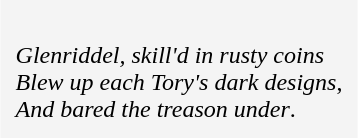<table cellpadding=10 border="0" align=center>
<tr>
<td bgcolor=#f4f4f4><br><em>Glenriddel, skill'd in rusty coins</em><br> 
<em>Blew up each Tory's dark designs</em>,<br> 
<em>And bared the treason under</em>.<br></td>
</tr>
</table>
